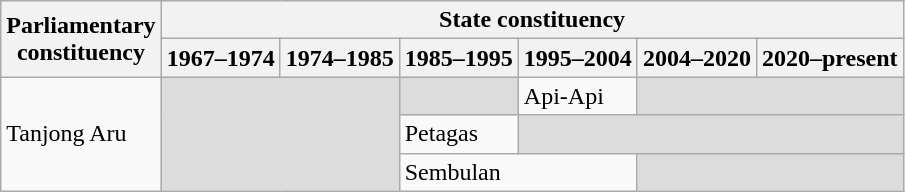<table class=wikitable>
<tr>
<th rowspan=2>Parliamentary<br>constituency</th>
<th colspan=6>State constituency</th>
</tr>
<tr>
<th>1967–1974</th>
<th>1974–1985</th>
<th>1985–1995</th>
<th>1995–2004</th>
<th>2004–2020</th>
<th>2020–present</th>
</tr>
<tr>
<td rowspan=3>Tanjong Aru</td>
<td rowspan=3 colspan=2 bgcolor=dcdcdc></td>
<td bgcolor=dcdcdc></td>
<td>Api-Api</td>
<td colspan=2 bgcolor=dcdcdc></td>
</tr>
<tr>
<td>Petagas</td>
<td colspan=3 bgcolor=dcdcdc></td>
</tr>
<tr>
<td colspan=2>Sembulan</td>
<td colspan=2 bgcolor=dcdcdc></td>
</tr>
</table>
